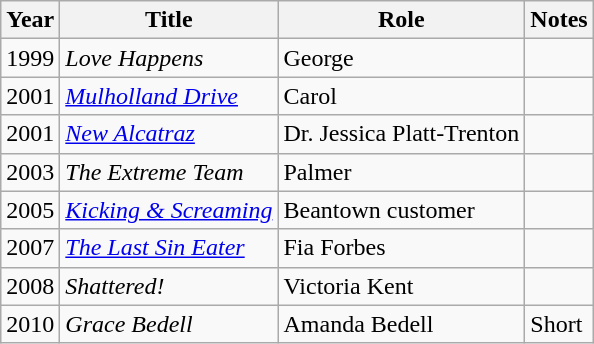<table class="wikitable sortable">
<tr>
<th>Year</th>
<th>Title</th>
<th>Role</th>
<th class="unsortable">Notes</th>
</tr>
<tr>
<td>1999</td>
<td><em>Love Happens</em></td>
<td>George</td>
<td></td>
</tr>
<tr>
<td>2001</td>
<td><em><a href='#'>Mulholland Drive</a></em></td>
<td>Carol</td>
<td></td>
</tr>
<tr>
<td>2001</td>
<td><em><a href='#'>New Alcatraz</a></em></td>
<td>Dr. Jessica Platt-Trenton</td>
<td></td>
</tr>
<tr>
<td>2003</td>
<td><em>The Extreme Team</em></td>
<td>Palmer</td>
<td></td>
</tr>
<tr>
<td>2005</td>
<td><em><a href='#'>Kicking & Screaming</a></em></td>
<td>Beantown customer</td>
<td></td>
</tr>
<tr>
<td>2007</td>
<td><em><a href='#'>The Last Sin Eater</a></em></td>
<td>Fia Forbes</td>
<td></td>
</tr>
<tr>
<td>2008</td>
<td><em>Shattered!</em></td>
<td>Victoria Kent</td>
<td></td>
</tr>
<tr>
<td>2010</td>
<td><em>Grace Bedell</em></td>
<td>Amanda Bedell</td>
<td>Short</td>
</tr>
</table>
